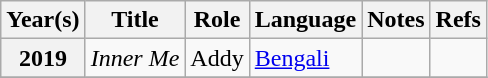<table class="wikitable plainrowheaders sortable">
<tr>
<th scope="col">Year(s)</th>
<th scope="col">Title</th>
<th scope="col">Role</th>
<th scope="col">Language</th>
<th scope="col" class="unsortable">Notes</th>
<th scope="col" class="unsortable">Refs</th>
</tr>
<tr>
<th scope="row">2019</th>
<td><em>Inner Me</em></td>
<td>Addy</td>
<td><a href='#'>Bengali</a></td>
<td></td>
<td></td>
</tr>
<tr>
</tr>
</table>
